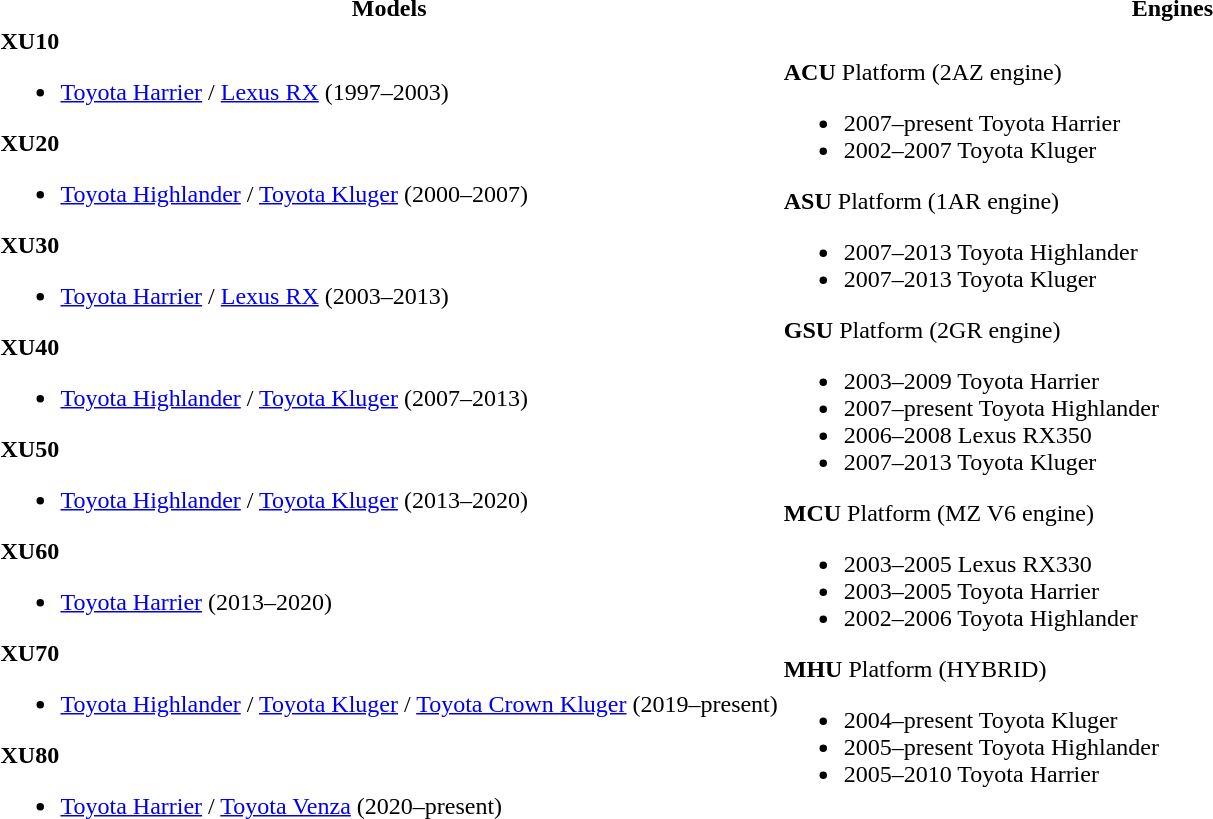<table>
<tr>
<th style="width:50%">Models</th>
<th>Engines</th>
</tr>
<tr>
<td style="width:50%"><strong>XU10</strong><br><ul><li><a href='#'>Toyota Harrier</a> / <a href='#'>Lexus RX</a> (1997–2003)</li></ul><strong>XU20</strong><ul><li><a href='#'>Toyota Highlander</a> / <a href='#'>Toyota Kluger</a> (2000–2007)</li></ul><strong>XU30</strong><ul><li><a href='#'>Toyota Harrier</a> / <a href='#'>Lexus RX</a> (2003–2013)</li></ul><strong>XU40</strong><ul><li><a href='#'>Toyota Highlander</a> / <a href='#'>Toyota Kluger</a> (2007–2013)</li></ul><strong>XU50</strong><ul><li><a href='#'>Toyota Highlander</a> / <a href='#'>Toyota Kluger</a> (2013–2020)</li></ul><strong>XU60</strong><ul><li><a href='#'>Toyota Harrier</a> (2013–2020)</li></ul><strong>XU70</strong><ul><li><a href='#'>Toyota Highlander</a> / <a href='#'>Toyota Kluger</a> / <a href='#'>Toyota Crown Kluger</a> (2019–present)</li></ul><strong>XU80</strong><ul><li><a href='#'>Toyota Harrier</a> / <a href='#'>Toyota Venza</a> (2020–present)</li></ul></td>
<td style="width:50%"><strong>ACU</strong> Platform (2AZ engine)<br><ul><li>2007–present Toyota Harrier</li><li>2002–2007 Toyota Kluger</li></ul><strong>ASU</strong> Platform (1AR engine)<ul><li>2007–2013 Toyota Highlander</li><li>2007–2013 Toyota Kluger</li></ul><strong>GSU</strong> Platform (2GR engine)<ul><li>2003–2009 Toyota Harrier</li><li>2007–present Toyota Highlander</li><li>2006–2008 Lexus RX350</li><li>2007–2013 Toyota Kluger</li></ul><strong>MCU</strong> Platform (MZ V6 engine)<ul><li>2003–2005 Lexus RX330</li><li>2003–2005 Toyota Harrier</li><li>2002–2006 Toyota Highlander</li></ul><strong>MHU</strong> Platform (HYBRID)<ul><li>2004–present Toyota Kluger</li><li>2005–present Toyota Highlander</li><li>2005–2010 Toyota Harrier</li></ul></td>
</tr>
</table>
